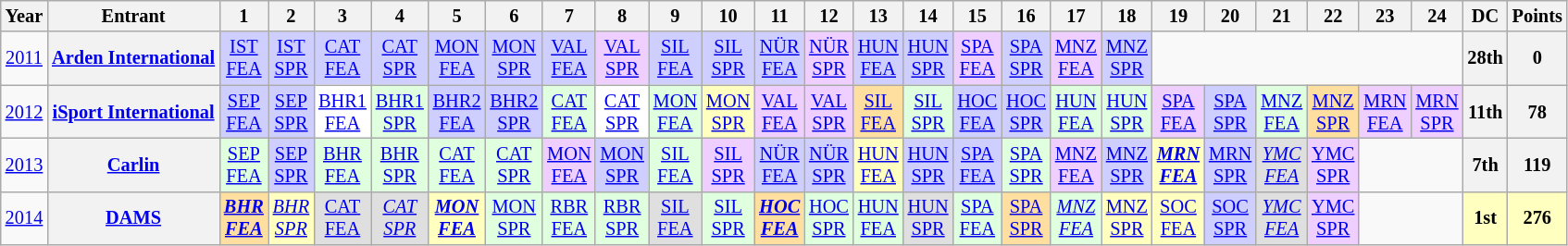<table class="wikitable" style="text-align:center; font-size:85%">
<tr>
<th>Year</th>
<th>Entrant</th>
<th>1</th>
<th>2</th>
<th>3</th>
<th>4</th>
<th>5</th>
<th>6</th>
<th>7</th>
<th>8</th>
<th>9</th>
<th>10</th>
<th>11</th>
<th>12</th>
<th>13</th>
<th>14</th>
<th>15</th>
<th>16</th>
<th>17</th>
<th>18</th>
<th>19</th>
<th>20</th>
<th>21</th>
<th>22</th>
<th>23</th>
<th>24</th>
<th>DC</th>
<th>Points</th>
</tr>
<tr>
<td><a href='#'>2011</a></td>
<th nowrap><a href='#'>Arden International</a></th>
<td style="background:#CFCFFF;"><a href='#'>IST<br>FEA</a><br></td>
<td style="background:#CFCFFF;"><a href='#'>IST<br>SPR</a><br></td>
<td style="background:#CFCFFF;"><a href='#'>CAT<br>FEA</a><br></td>
<td style="background:#CFCFFF;"><a href='#'>CAT<br>SPR</a><br></td>
<td style="background:#CFCFFF;"><a href='#'>MON<br>FEA</a><br></td>
<td style="background:#CFCFFF;"><a href='#'>MON<br>SPR</a><br></td>
<td style="background:#CFCFFF;"><a href='#'>VAL<br>FEA</a><br></td>
<td style="background:#EFCFFF;"><a href='#'>VAL<br>SPR</a><br></td>
<td style="background:#CFCFFF;"><a href='#'>SIL<br>FEA</a><br></td>
<td style="background:#CFCFFF;"><a href='#'>SIL<br>SPR</a><br></td>
<td style="background:#CFCFFF;"><a href='#'>NÜR<br>FEA</a><br></td>
<td style="background:#EFCFFF;"><a href='#'>NÜR<br>SPR</a><br></td>
<td style="background:#CFCFFF;"><a href='#'>HUN<br>FEA</a><br></td>
<td style="background:#CFCFFF;"><a href='#'>HUN<br>SPR</a><br></td>
<td style="background:#EFCFFF;"><a href='#'>SPA<br>FEA</a><br></td>
<td style="background:#CFCFFF;"><a href='#'>SPA<br>SPR</a><br></td>
<td style="background:#EFCFFF;"><a href='#'>MNZ<br>FEA</a><br></td>
<td style="background:#CFCFFF;"><a href='#'>MNZ<br>SPR</a><br></td>
<td colspan=6></td>
<th>28th</th>
<th>0</th>
</tr>
<tr>
<td><a href='#'>2012</a></td>
<th nowrap><a href='#'>iSport International</a></th>
<td style="background:#cfcfff;"><a href='#'>SEP<br>FEA</a><br></td>
<td style="background:#cfcfff;"><a href='#'>SEP<br>SPR</a><br></td>
<td style="background:#ffffff;"><a href='#'>BHR1<br>FEA</a><br></td>
<td style="background:#DFFFDF;"><a href='#'>BHR1<br>SPR</a><br></td>
<td style="background:#cfcfff;"><a href='#'>BHR2<br>FEA</a><br></td>
<td style="background:#cfcfff;"><a href='#'>BHR2<br>SPR</a><br></td>
<td style="background:#DFFFDF;"><a href='#'>CAT<br>FEA</a><br></td>
<td style="background:#ffffff;"><a href='#'>CAT<br>SPR</a><br></td>
<td style="background:#DFFFDF;"><a href='#'>MON<br>FEA</a><br></td>
<td style="background:#ffffbf;"><a href='#'>MON<br>SPR</a><br></td>
<td style="background:#EFCFFF;"><a href='#'>VAL<br>FEA</a><br></td>
<td style="background:#EFCFFF;"><a href='#'>VAL<br>SPR</a><br></td>
<td style="background:#ffdf9f;"><a href='#'>SIL<br>FEA</a><br></td>
<td style="background:#DFFFDF;"><a href='#'>SIL<br>SPR</a><br></td>
<td style="background:#cfcfff;"><a href='#'>HOC<br>FEA</a><br></td>
<td style="background:#cfcfff;"><a href='#'>HOC<br>SPR</a><br></td>
<td style="background:#DFFFDF;"><a href='#'>HUN<br>FEA</a><br></td>
<td style="background:#DFFFDF;"><a href='#'>HUN<br>SPR</a><br></td>
<td style="background:#EFCFFF;"><a href='#'>SPA<br>FEA</a><br></td>
<td style="background:#cfcfff;"><a href='#'>SPA<br>SPR</a><br></td>
<td style="background:#DFFFDF;"><a href='#'>MNZ<br>FEA</a><br></td>
<td style="background:#ffdf9f;"><a href='#'>MNZ<br>SPR</a><br></td>
<td style="background:#EFCFFF;"><a href='#'>MRN<br>FEA</a><br></td>
<td style="background:#EFCFFF;"><a href='#'>MRN<br>SPR</a><br></td>
<th>11th</th>
<th>78</th>
</tr>
<tr>
<td><a href='#'>2013</a></td>
<th nowrap><a href='#'>Carlin</a></th>
<td style="background:#DFFFDF;"><a href='#'>SEP<br>FEA</a><br></td>
<td style="background:#CFCFFF;"><a href='#'>SEP<br>SPR</a><br></td>
<td style="background:#DFFFDF;"><a href='#'>BHR<br>FEA</a><br></td>
<td style="background:#DFFFDF;"><a href='#'>BHR<br>SPR</a><br></td>
<td style="background:#DFFFDF;"><a href='#'>CAT<br>FEA</a><br></td>
<td style="background:#DFFFDF;"><a href='#'>CAT<br>SPR</a><br></td>
<td style="background:#EFCFFF;"><a href='#'>MON<br>FEA</a><br></td>
<td style="background:#CFCFFF;"><a href='#'>MON<br>SPR</a><br></td>
<td style="background:#DFFFDF;"><a href='#'>SIL<br>FEA</a><br></td>
<td style="background:#EFCFFF;"><a href='#'>SIL<br>SPR</a><br></td>
<td style="background:#CFCFFF;"><a href='#'>NÜR<br>FEA</a><br></td>
<td style="background:#CFCFFF;"><a href='#'>NÜR<br>SPR</a><br></td>
<td style="background:#FFFFBF;"><a href='#'>HUN<br>FEA</a><br></td>
<td style="background:#CFCFFF;"><a href='#'>HUN<br>SPR</a><br></td>
<td style="background:#CFCFFF;"><a href='#'>SPA<br>FEA</a><br></td>
<td style="background:#DFFFDF;"><a href='#'>SPA<br>SPR</a><br></td>
<td style="background:#EFCFFF;"><a href='#'>MNZ<br>FEA</a><br></td>
<td style="background:#CFCFFF;"><a href='#'>MNZ<br>SPR</a><br></td>
<td style="background:#FFFFBF;"><strong><em><a href='#'>MRN<br>FEA</a></em></strong><br></td>
<td style="background:#CFCFFF;"><a href='#'>MRN<br>SPR</a><br></td>
<td style="background:#DFDFDF;"><em><a href='#'>YMC<br>FEA</a></em><br></td>
<td style="background:#EFCFFF;"><a href='#'>YMC<br>SPR</a><br></td>
<td colspan=2></td>
<th>7th</th>
<th>119</th>
</tr>
<tr>
<td><a href='#'>2014</a></td>
<th nowrap><a href='#'>DAMS</a></th>
<td style="background:#FFDF9F;"><strong><em><a href='#'>BHR<br>FEA</a></em></strong><br></td>
<td style="background:#FFFFBF;"><em><a href='#'>BHR<br>SPR</a></em><br></td>
<td style="background:#DFDFDF;"><a href='#'>CAT<br>FEA</a><br></td>
<td style="background:#DFDFDF;"><em><a href='#'>CAT<br>SPR</a></em><br></td>
<td style="background:#FFFFBF;"><strong><em><a href='#'>MON<br>FEA</a></em></strong><br></td>
<td style="background:#DFFFDF;"><a href='#'>MON<br>SPR</a><br></td>
<td style="background:#DFFFDF;"><a href='#'>RBR<br>FEA</a><br></td>
<td style="background:#DFFFDF;"><a href='#'>RBR<br>SPR</a><br></td>
<td style="background:#DFDFDF;"><a href='#'>SIL<br>FEA</a><br></td>
<td style="background:#DFFFDF;"><a href='#'>SIL<br>SPR</a><br></td>
<td style="background:#FFDF9F;"><strong><em><a href='#'>HOC<br>FEA</a></em></strong><br></td>
<td style="background:#DFFFDF;"><a href='#'>HOC<br>SPR</a><br></td>
<td style="background:#DFFFDF;"><a href='#'>HUN<br>FEA</a><br></td>
<td style="background:#DFDFDF;"><a href='#'>HUN<br>SPR</a><br></td>
<td style="background:#DFFFDF;"><a href='#'>SPA<br>FEA</a><br></td>
<td style="background:#FFDF9F;"><a href='#'>SPA<br>SPR</a><br></td>
<td style="background:#DFFFDF;"><em><a href='#'>MNZ<br>FEA</a></em><br></td>
<td style="background:#FFFFBF;"><a href='#'>MNZ<br>SPR</a><br></td>
<td style="background:#FFFFBF;"><a href='#'>SOC<br>FEA</a><br></td>
<td style="background:#CFCFFF;"><a href='#'>SOC<br>SPR</a><br></td>
<td style="background:#DFDFDF;"><em><a href='#'>YMC<br>FEA</a></em><br></td>
<td style="background:#EFCFFF;"><a href='#'>YMC<br>SPR</a><br></td>
<td colspan=2></td>
<td style="background:#FFFFBF;"><strong>1st</strong></td>
<td style="background:#FFFFBF;"><strong>276</strong></td>
</tr>
</table>
